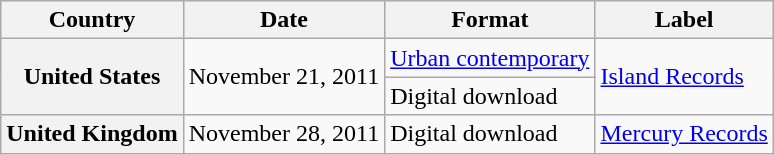<table class="wikitable plainrowheaders">
<tr>
<th scope="col">Country</th>
<th scope="col">Date</th>
<th scope="col">Format</th>
<th scope="col">Label</th>
</tr>
<tr>
<th scope="row" rowspan="2">United States</th>
<td rowspan="2">November 21, 2011</td>
<td><a href='#'>Urban contemporary</a></td>
<td rowspan="2"><a href='#'>Island Records</a></td>
</tr>
<tr>
<td>Digital download</td>
</tr>
<tr>
<th scope="row">United Kingdom</th>
<td>November 28, 2011</td>
<td>Digital download</td>
<td><a href='#'>Mercury Records</a></td>
</tr>
</table>
